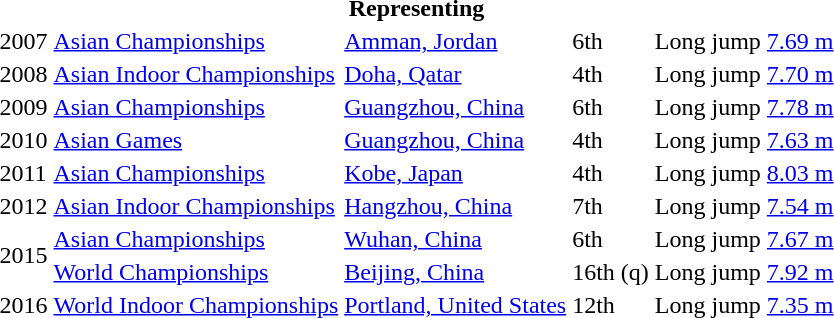<table>
<tr>
<th colspan="6">Representing </th>
</tr>
<tr>
<td>2007</td>
<td><a href='#'>Asian Championships</a></td>
<td><a href='#'>Amman, Jordan</a></td>
<td>6th</td>
<td>Long jump</td>
<td><a href='#'>7.69 m</a></td>
</tr>
<tr>
<td>2008</td>
<td><a href='#'>Asian Indoor Championships</a></td>
<td><a href='#'>Doha, Qatar</a></td>
<td>4th</td>
<td>Long jump</td>
<td><a href='#'>7.70 m</a></td>
</tr>
<tr>
<td>2009</td>
<td><a href='#'>Asian Championships</a></td>
<td><a href='#'>Guangzhou, China</a></td>
<td>6th</td>
<td>Long jump</td>
<td><a href='#'>7.78 m</a></td>
</tr>
<tr>
<td>2010</td>
<td><a href='#'>Asian Games</a></td>
<td><a href='#'>Guangzhou, China</a></td>
<td>4th</td>
<td>Long jump</td>
<td><a href='#'>7.63 m</a></td>
</tr>
<tr>
<td>2011</td>
<td><a href='#'>Asian Championships</a></td>
<td><a href='#'>Kobe, Japan</a></td>
<td>4th</td>
<td>Long jump</td>
<td><a href='#'>8.03 m</a></td>
</tr>
<tr>
<td>2012</td>
<td><a href='#'>Asian Indoor Championships</a></td>
<td><a href='#'>Hangzhou, China</a></td>
<td>7th</td>
<td>Long jump</td>
<td><a href='#'>7.54 m</a></td>
</tr>
<tr>
<td rowspan=2>2015</td>
<td><a href='#'>Asian Championships</a></td>
<td><a href='#'>Wuhan, China</a></td>
<td>6th</td>
<td>Long jump</td>
<td><a href='#'>7.67 m</a></td>
</tr>
<tr>
<td><a href='#'>World Championships</a></td>
<td><a href='#'>Beijing, China</a></td>
<td>16th (q)</td>
<td>Long jump</td>
<td><a href='#'>7.92 m</a></td>
</tr>
<tr>
<td>2016</td>
<td><a href='#'>World Indoor Championships</a></td>
<td><a href='#'>Portland, United States</a></td>
<td>12th</td>
<td>Long jump</td>
<td><a href='#'>7.35 m</a></td>
</tr>
</table>
